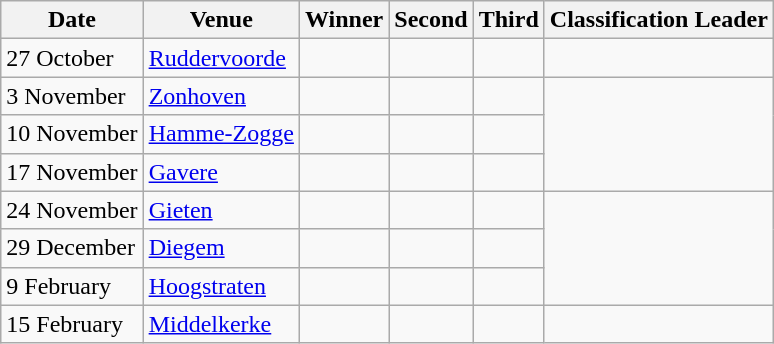<table class="wikitable">
<tr>
<th>Date</th>
<th>Venue</th>
<th>Winner</th>
<th>Second</th>
<th>Third</th>
<th>Classification Leader</th>
</tr>
<tr>
<td>27 October</td>
<td> <a href='#'>Ruddervoorde</a></td>
<td></td>
<td></td>
<td></td>
<td></td>
</tr>
<tr>
<td>3 November</td>
<td> <a href='#'>Zonhoven</a></td>
<td></td>
<td></td>
<td></td>
<td rowspan=3></td>
</tr>
<tr>
<td>10 November</td>
<td> <a href='#'>Hamme-Zogge</a></td>
<td></td>
<td></td>
<td></td>
</tr>
<tr>
<td>17 November</td>
<td> <a href='#'>Gavere</a></td>
<td></td>
<td></td>
<td></td>
</tr>
<tr>
<td>24 November</td>
<td> <a href='#'>Gieten</a></td>
<td></td>
<td></td>
<td></td>
<td rowspan="3"></td>
</tr>
<tr>
<td>29 December</td>
<td> <a href='#'>Diegem</a></td>
<td></td>
<td></td>
<td></td>
</tr>
<tr>
<td>9 February</td>
<td> <a href='#'>Hoogstraten</a></td>
<td></td>
<td></td>
<td></td>
</tr>
<tr>
<td>15 February</td>
<td> <a href='#'>Middelkerke</a></td>
<td></td>
<td></td>
<td></td>
<td></td>
</tr>
</table>
